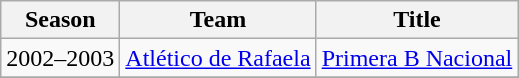<table class="wikitable">
<tr>
<th>Season</th>
<th>Team</th>
<th>Title</th>
</tr>
<tr>
<td>2002–2003</td>
<td><a href='#'>Atlético de Rafaela</a></td>
<td><a href='#'>Primera B Nacional</a></td>
</tr>
<tr>
</tr>
</table>
